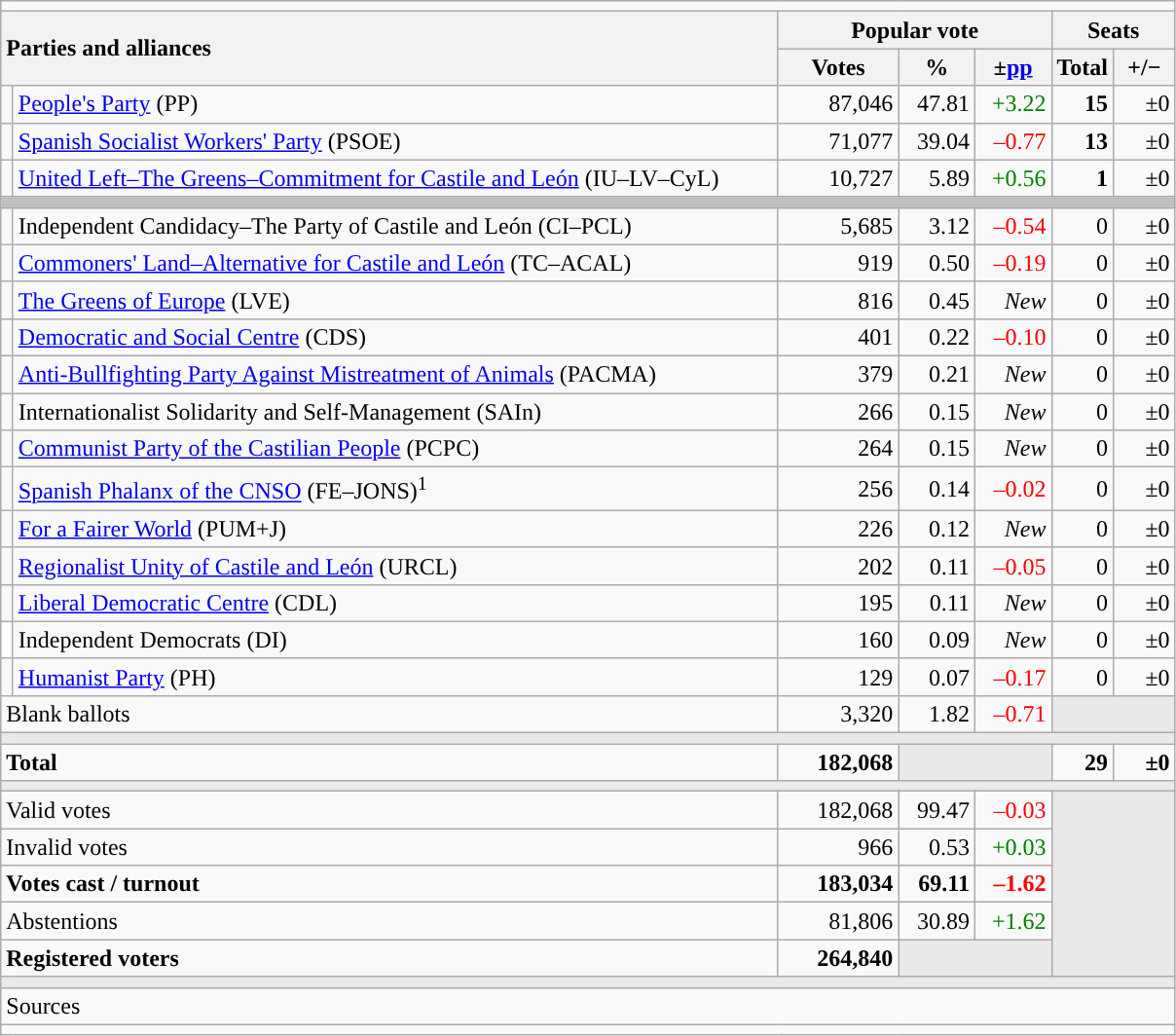<table class="wikitable" style="text-align:right;">
<tr>
<td colspan="7"></td>
</tr>
<tr>
<th style="text-align:left;" rowspan="2" colspan="2" width="525">Parties and alliances</th>
<th colspan="3">Popular vote</th>
<th colspan="2">Seats</th>
</tr>
<tr>
<th width="75">Votes</th>
<th width="45">%</th>
<th width="45">±<a href='#'>pp</a></th>
<th width="35">Total</th>
<th width="35">+/−</th>
</tr>
<tr>
<td width="1" style="color:inherit;background:"></td>
<td align="left"><a href='#'>People's Party</a> (PP)</td>
<td>87,046</td>
<td>47.81</td>
<td style="color:green;">+3.22</td>
<td><strong>15</strong></td>
<td>±0</td>
</tr>
<tr>
<td style="color:inherit;background:"></td>
<td align="left"><a href='#'>Spanish Socialist Workers' Party</a> (PSOE)</td>
<td>71,077</td>
<td>39.04</td>
<td style="color:red;">–0.77</td>
<td><strong>13</strong></td>
<td>±0</td>
</tr>
<tr>
<td style="color:inherit;background:"></td>
<td align="left"><a href='#'>United Left–The Greens–Commitment for Castile and León</a> (IU–LV–CyL)</td>
<td>10,727</td>
<td>5.89</td>
<td style="color:green;">+0.56</td>
<td><strong>1</strong></td>
<td>±0</td>
</tr>
<tr>
<td colspan="7" bgcolor="#C0C0C0"></td>
</tr>
<tr>
<td style="color:inherit;background:"></td>
<td align="left">Independent Candidacy–The Party of Castile and León (CI–PCL)</td>
<td>5,685</td>
<td>3.12</td>
<td style="color:red;">–0.54</td>
<td>0</td>
<td>±0</td>
</tr>
<tr>
<td style="color:inherit;background:"></td>
<td align="left"><a href='#'>Commoners' Land–Alternative for Castile and León</a> (TC–ACAL)</td>
<td>919</td>
<td>0.50</td>
<td style="color:red;">–0.19</td>
<td>0</td>
<td>±0</td>
</tr>
<tr>
<td style="color:inherit;background:"></td>
<td align="left"><a href='#'>The Greens of Europe</a> (LVE)</td>
<td>816</td>
<td>0.45</td>
<td><em>New</em></td>
<td>0</td>
<td>±0</td>
</tr>
<tr>
<td style="color:inherit;background:"></td>
<td align="left"><a href='#'>Democratic and Social Centre</a> (CDS)</td>
<td>401</td>
<td>0.22</td>
<td style="color:red;">–0.10</td>
<td>0</td>
<td>±0</td>
</tr>
<tr>
<td style="color:inherit;background:"></td>
<td align="left"><a href='#'>Anti-Bullfighting Party Against Mistreatment of Animals</a> (PACMA)</td>
<td>379</td>
<td>0.21</td>
<td><em>New</em></td>
<td>0</td>
<td>±0</td>
</tr>
<tr>
<td style="color:inherit;background:"></td>
<td align="left">Internationalist Solidarity and Self-Management (SAIn)</td>
<td>266</td>
<td>0.15</td>
<td><em>New</em></td>
<td>0</td>
<td>±0</td>
</tr>
<tr>
<td style="color:inherit;background:"></td>
<td align="left"><a href='#'>Communist Party of the Castilian People</a> (PCPC)</td>
<td>264</td>
<td>0.15</td>
<td><em>New</em></td>
<td>0</td>
<td>±0</td>
</tr>
<tr>
<td style="color:inherit;background:"></td>
<td align="left"><a href='#'>Spanish Phalanx of the CNSO</a> (FE–JONS)<sup>1</sup></td>
<td>256</td>
<td>0.14</td>
<td style="color:red;">–0.02</td>
<td>0</td>
<td>±0</td>
</tr>
<tr>
<td style="color:inherit;background:"></td>
<td align="left"><a href='#'>For a Fairer World</a> (PUM+J)</td>
<td>226</td>
<td>0.12</td>
<td><em>New</em></td>
<td>0</td>
<td>±0</td>
</tr>
<tr>
<td style="color:inherit;background:"></td>
<td align="left"><a href='#'>Regionalist Unity of Castile and León</a> (URCL)</td>
<td>202</td>
<td>0.11</td>
<td style="color:red;">–0.05</td>
<td>0</td>
<td>±0</td>
</tr>
<tr>
<td style="color:inherit;background:"></td>
<td align="left"><a href='#'>Liberal Democratic Centre</a> (CDL)</td>
<td>195</td>
<td>0.11</td>
<td><em>New</em></td>
<td>0</td>
<td>±0</td>
</tr>
<tr>
<td bgcolor="white"></td>
<td align="left">Independent Democrats (DI)</td>
<td>160</td>
<td>0.09</td>
<td><em>New</em></td>
<td>0</td>
<td>±0</td>
</tr>
<tr>
<td style="color:inherit;background:"></td>
<td align="left"><a href='#'>Humanist Party</a> (PH)</td>
<td>129</td>
<td>0.07</td>
<td style="color:red;">–0.17</td>
<td>0</td>
<td>±0</td>
</tr>
<tr>
<td align="left" colspan="2">Blank ballots</td>
<td>3,320</td>
<td>1.82</td>
<td style="color:red;">–0.71</td>
<td bgcolor="#E9E9E9" colspan="2"></td>
</tr>
<tr>
<td colspan="7" bgcolor="#E9E9E9"></td>
</tr>
<tr style="font-weight:bold;">
<td align="left" colspan="2">Total</td>
<td>182,068</td>
<td bgcolor="#E9E9E9" colspan="2"></td>
<td>29</td>
<td>±0</td>
</tr>
<tr>
<td colspan="7" bgcolor="#E9E9E9"></td>
</tr>
<tr>
<td align="left" colspan="2">Valid votes</td>
<td>182,068</td>
<td>99.47</td>
<td style="color:red;">–0.03</td>
<td bgcolor="#E9E9E9" colspan="2" rowspan="5"></td>
</tr>
<tr>
<td align="left" colspan="2">Invalid votes</td>
<td>966</td>
<td>0.53</td>
<td style="color:green;">+0.03</td>
</tr>
<tr style="font-weight:bold;">
<td align="left" colspan="2">Votes cast / turnout</td>
<td>183,034</td>
<td>69.11</td>
<td style="color:red;">–1.62</td>
</tr>
<tr>
<td align="left" colspan="2">Abstentions</td>
<td>81,806</td>
<td>30.89</td>
<td style="color:green;">+1.62</td>
</tr>
<tr style="font-weight:bold;">
<td align="left" colspan="2">Registered voters</td>
<td>264,840</td>
<td bgcolor="#E9E9E9" colspan="2"></td>
</tr>
<tr>
<td colspan="7" bgcolor="#E9E9E9"></td>
</tr>
<tr>
<td align="left" colspan="7">Sources</td>
</tr>
<tr>
<td colspan="7" style="text-align:left; max-width:790px;"></td>
</tr>
</table>
